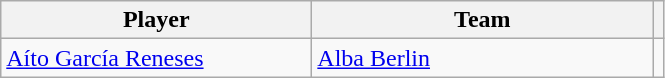<table class="wikitable" style="text-align: center;">
<tr>
<th style="width:200px;">Player</th>
<th style="width:220px;">Team</th>
<th></th>
</tr>
<tr>
<td align=left> <a href='#'>Aíto García Reneses</a></td>
<td align=left> <a href='#'>Alba Berlin</a></td>
<td></td>
</tr>
</table>
